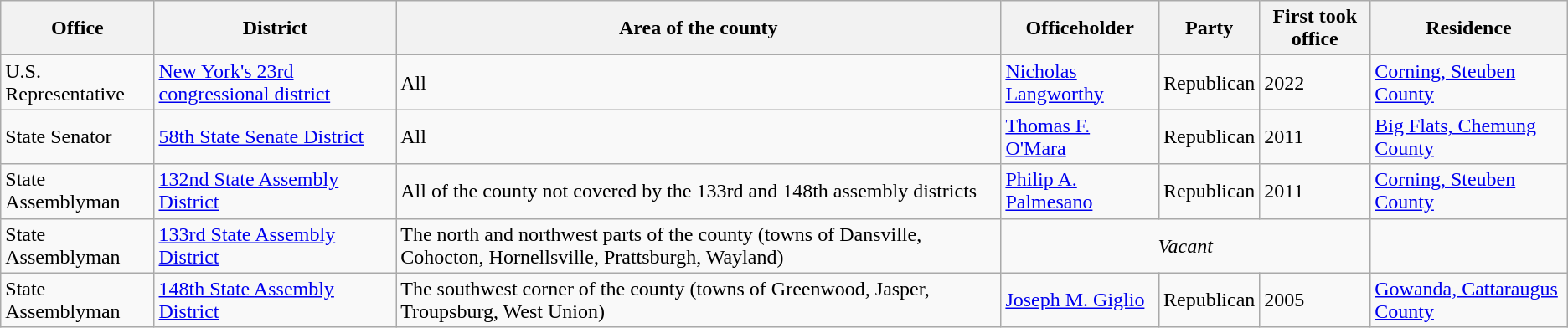<table class="wikitable sortable">
<tr>
<th>Office</th>
<th>District</th>
<th>Area of the county</th>
<th>Officeholder</th>
<th>Party</th>
<th>First took office</th>
<th>Residence</th>
</tr>
<tr>
<td>U.S. Representative</td>
<td><a href='#'>New York's 23rd congressional district</a></td>
<td>All</td>
<td><a href='#'>Nicholas Langworthy</a></td>
<td>Republican</td>
<td>2022</td>
<td><a href='#'>Corning, Steuben County</a></td>
</tr>
<tr>
<td>State Senator</td>
<td><a href='#'>58th State Senate District</a></td>
<td>All</td>
<td><a href='#'>Thomas F. O'Mara</a></td>
<td>Republican</td>
<td>2011</td>
<td><a href='#'>Big Flats, Chemung County</a></td>
</tr>
<tr>
<td>State Assemblyman</td>
<td><a href='#'>132nd State Assembly District</a></td>
<td>All of the county not covered by the 133rd and 148th assembly districts</td>
<td><a href='#'>Philip A. Palmesano</a></td>
<td>Republican</td>
<td>2011</td>
<td><a href='#'>Corning, Steuben County</a></td>
</tr>
<tr>
<td>State Assemblyman</td>
<td><a href='#'>133rd State Assembly District</a></td>
<td>The north and northwest parts of the county (towns of Dansville, Cohocton, Hornellsville, Prattsburgh, Wayland)</td>
<td colspan=3 align=center><em>Vacant</em></td>
<td></td>
</tr>
<tr>
<td>State Assemblyman</td>
<td><a href='#'>148th State Assembly District</a></td>
<td>The southwest corner of the county (towns of Greenwood, Jasper, Troupsburg, West Union)</td>
<td><a href='#'>Joseph M. Giglio</a></td>
<td>Republican</td>
<td>2005</td>
<td><a href='#'>Gowanda, Cattaraugus County</a></td>
</tr>
</table>
